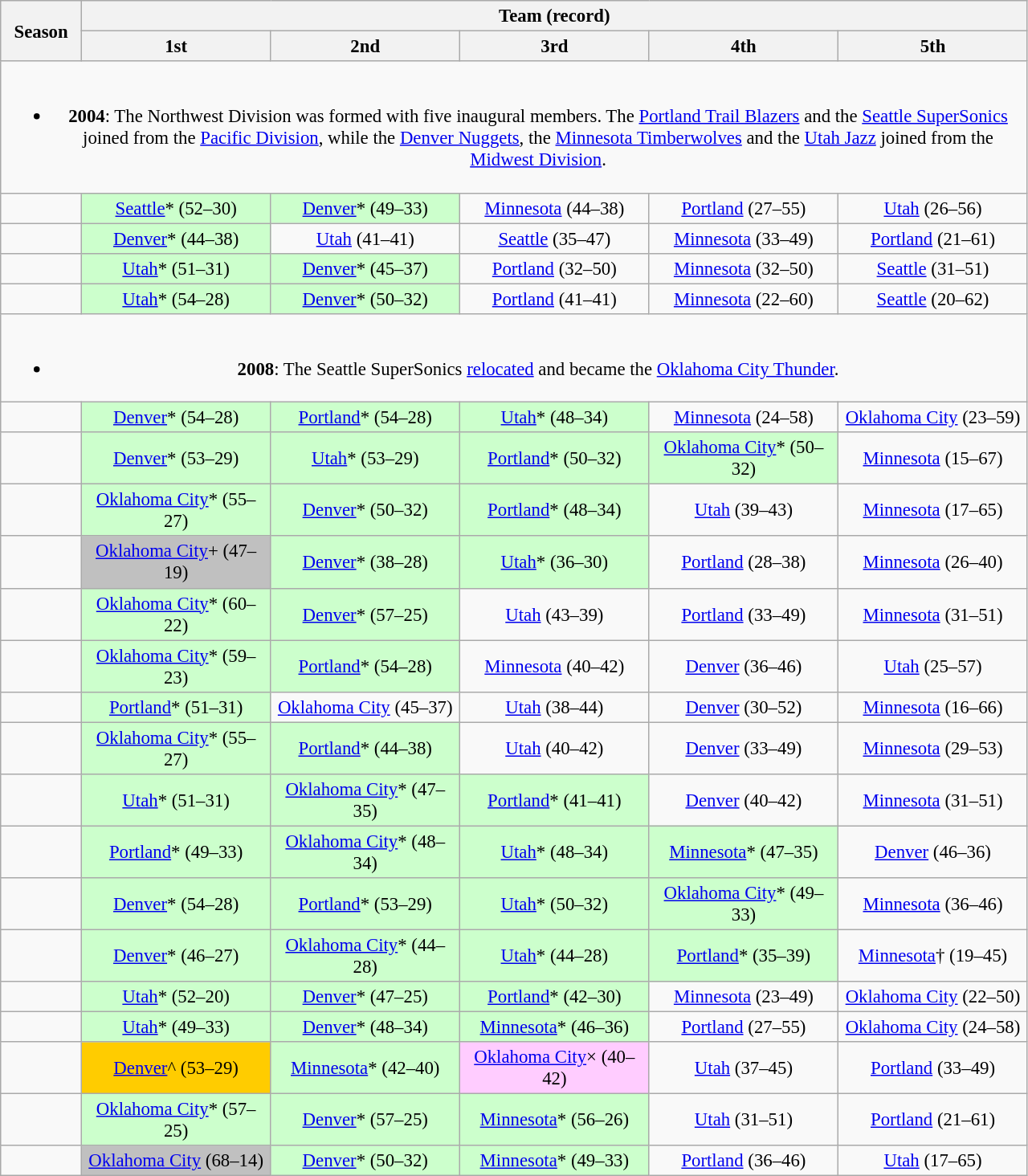<table class="wikitable" style="text-align:center; font-size:95%">
<tr>
<th width="60" rowspan="2">Season</th>
<th colspan="5">Team (record)</th>
</tr>
<tr>
<th width="150">1st</th>
<th width="150">2nd</th>
<th width="150">3rd</th>
<th width="150">4th</th>
<th width="150">5th</th>
</tr>
<tr>
<td colspan="6"><br><ul><li><strong>2004</strong>: The Northwest Division was formed with five inaugural members. The <a href='#'>Portland Trail Blazers</a> and the <a href='#'>Seattle SuperSonics</a> joined from the <a href='#'>Pacific Division</a>, while the <a href='#'>Denver Nuggets</a>, the <a href='#'>Minnesota Timberwolves</a> and the <a href='#'>Utah Jazz</a> joined from the <a href='#'>Midwest Division</a>.</li></ul></td>
</tr>
<tr>
<td></td>
<td bgcolor="#ccffcc"><a href='#'>Seattle</a>* (52–30)</td>
<td bgcolor="#ccffcc"><a href='#'>Denver</a>* (49–33)</td>
<td><a href='#'>Minnesota</a> (44–38)</td>
<td><a href='#'>Portland</a> (27–55)</td>
<td><a href='#'>Utah</a> (26–56)</td>
</tr>
<tr>
<td></td>
<td bgcolor="#ccffcc"><a href='#'>Denver</a>* (44–38)</td>
<td><a href='#'>Utah</a> (41–41)</td>
<td><a href='#'>Seattle</a> (35–47)</td>
<td><a href='#'>Minnesota</a> (33–49)</td>
<td><a href='#'>Portland</a> (21–61)</td>
</tr>
<tr>
<td></td>
<td bgcolor="#ccffcc"><a href='#'>Utah</a>* (51–31)</td>
<td bgcolor="#ccffcc"><a href='#'>Denver</a>* (45–37)</td>
<td><a href='#'>Portland</a> (32–50)</td>
<td><a href='#'>Minnesota</a> (32–50)</td>
<td><a href='#'>Seattle</a> (31–51)</td>
</tr>
<tr>
<td></td>
<td bgcolor="#ccffcc"><a href='#'>Utah</a>* (54–28)</td>
<td bgcolor="#ccffcc"><a href='#'>Denver</a>* (50–32)</td>
<td><a href='#'>Portland</a> (41–41)</td>
<td><a href='#'>Minnesota</a> (22–60)</td>
<td><a href='#'>Seattle</a> (20–62)</td>
</tr>
<tr>
<td colspan="6"><br><ul><li><strong>2008</strong>: The Seattle SuperSonics <a href='#'>relocated</a> and became the <a href='#'>Oklahoma City Thunder</a>.</li></ul></td>
</tr>
<tr>
<td></td>
<td bgcolor="#ccffcc"><a href='#'>Denver</a>* (54–28)</td>
<td bgcolor="#ccffcc"><a href='#'>Portland</a>* (54–28)</td>
<td bgcolor="#ccffcc"><a href='#'>Utah</a>* (48–34)</td>
<td><a href='#'>Minnesota</a> (24–58)</td>
<td><a href='#'>Oklahoma City</a> (23–59)</td>
</tr>
<tr>
<td></td>
<td bgcolor="#ccffcc"><a href='#'>Denver</a>* (53–29)</td>
<td bgcolor="#ccffcc"><a href='#'>Utah</a>* (53–29)</td>
<td bgcolor="#ccffcc"><a href='#'>Portland</a>* (50–32)</td>
<td bgcolor="#ccffcc"><a href='#'>Oklahoma City</a>* (50–32)</td>
<td><a href='#'>Minnesota</a> (15–67)</td>
</tr>
<tr>
<td></td>
<td bgcolor="#ccffcc"><a href='#'>Oklahoma City</a>* (55–27)</td>
<td bgcolor="#ccffcc"><a href='#'>Denver</a>* (50–32)</td>
<td bgcolor="#ccffcc"><a href='#'>Portland</a>* (48–34)</td>
<td><a href='#'>Utah</a> (39–43)</td>
<td><a href='#'>Minnesota</a> (17–65)</td>
</tr>
<tr>
<td></td>
<td bgcolor="#c0c0c0"><a href='#'>Oklahoma City</a>+ (47–19)</td>
<td bgcolor="#ccffcc"><a href='#'>Denver</a>* (38–28)</td>
<td bgcolor="#ccffcc"><a href='#'>Utah</a>* (36–30)</td>
<td><a href='#'>Portland</a> (28–38)</td>
<td><a href='#'>Minnesota</a> (26–40)</td>
</tr>
<tr>
<td></td>
<td bgcolor="#ccffcc"><a href='#'>Oklahoma City</a>* (60–22)</td>
<td bgcolor="#ccffcc"><a href='#'>Denver</a>* (57–25)</td>
<td><a href='#'>Utah</a> (43–39)</td>
<td><a href='#'>Portland</a> (33–49)</td>
<td><a href='#'>Minnesota</a> (31–51)</td>
</tr>
<tr>
<td></td>
<td bgcolor="#ccffcc"><a href='#'>Oklahoma City</a>* (59–23)</td>
<td bgcolor="#ccffcc"><a href='#'>Portland</a>* (54–28)</td>
<td><a href='#'>Minnesota</a> (40–42)</td>
<td><a href='#'>Denver</a> (36–46)</td>
<td><a href='#'>Utah</a> (25–57)</td>
</tr>
<tr>
<td></td>
<td bgcolor="#ccffcc"><a href='#'>Portland</a>* (51–31)</td>
<td><a href='#'>Oklahoma City</a> (45–37)</td>
<td><a href='#'>Utah</a> (38–44)</td>
<td><a href='#'>Denver</a> (30–52)</td>
<td><a href='#'>Minnesota</a> (16–66)</td>
</tr>
<tr>
<td></td>
<td bgcolor="#ccffcc"><a href='#'>Oklahoma City</a>* (55–27)</td>
<td bgcolor="#ccffcc"><a href='#'>Portland</a>* (44–38)</td>
<td><a href='#'>Utah</a> (40–42)</td>
<td><a href='#'>Denver</a> (33–49)</td>
<td><a href='#'>Minnesota</a> (29–53)</td>
</tr>
<tr>
<td></td>
<td bgcolor="#ccffcc"><a href='#'>Utah</a>* (51–31)</td>
<td bgcolor="#ccffcc"><a href='#'>Oklahoma City</a>* (47–35)</td>
<td bgcolor="#ccffcc"><a href='#'>Portland</a>* (41–41)</td>
<td><a href='#'>Denver</a> (40–42)</td>
<td><a href='#'>Minnesota</a> (31–51)</td>
</tr>
<tr>
<td></td>
<td bgcolor="#ccffcc"><a href='#'>Portland</a>* (49–33)</td>
<td bgcolor="#ccffcc"><a href='#'>Oklahoma City</a>* (48–34)</td>
<td bgcolor="#ccffcc"><a href='#'>Utah</a>* (48–34)</td>
<td bgcolor="#ccffcc"><a href='#'>Minnesota</a>* (47–35)</td>
<td><a href='#'>Denver</a> (46–36)</td>
</tr>
<tr>
<td></td>
<td bgcolor="#ccffcc"><a href='#'>Denver</a>* (54–28)</td>
<td bgcolor="#ccffcc"><a href='#'>Portland</a>* (53–29)</td>
<td bgcolor="#ccffcc"><a href='#'>Utah</a>* (50–32)</td>
<td bgcolor="#ccffcc"><a href='#'>Oklahoma City</a>* (49–33)</td>
<td><a href='#'>Minnesota</a> (36–46)</td>
</tr>
<tr>
<td></td>
<td bgcolor="#ccffcc"><a href='#'>Denver</a>* (46–27)</td>
<td bgcolor="#ccffcc"><a href='#'>Oklahoma City</a>* (44–28)</td>
<td bgcolor="#ccffcc"><a href='#'>Utah</a>* (44–28)</td>
<td bgcolor="#ccffcc"><a href='#'>Portland</a>* (35–39)</td>
<td><a href='#'>Minnesota</a>† (19–45)</td>
</tr>
<tr>
<td></td>
<td bgcolor="#ccffcc"><a href='#'>Utah</a>* (52–20)</td>
<td bgcolor="#ccffcc"><a href='#'>Denver</a>* (47–25)</td>
<td bgcolor="#ccffcc"><a href='#'>Portland</a>* (42–30)</td>
<td><a href='#'>Minnesota</a> (23–49)</td>
<td><a href='#'>Oklahoma City</a> (22–50)</td>
</tr>
<tr>
<td></td>
<td bgcolor="#ccffcc"><a href='#'>Utah</a>* (49–33)</td>
<td bgcolor="#ccffcc"><a href='#'>Denver</a>* (48–34)</td>
<td bgcolor="#ccffcc"><a href='#'>Minnesota</a>* (46–36)</td>
<td><a href='#'>Portland</a> (27–55)</td>
<td><a href='#'>Oklahoma City</a> (24–58)</td>
</tr>
<tr>
<td></td>
<td bgcolor="#ffcc00"><a href='#'>Denver</a>^ (53–29)</td>
<td bgcolor="#ccffcc"><a href='#'>Minnesota</a>* (42–40)</td>
<td bgcolor="#ffccff"><a href='#'>Oklahoma City</a>× (40–42)</td>
<td><a href='#'>Utah</a> (37–45)</td>
<td><a href='#'>Portland</a> (33–49)</td>
</tr>
<tr>
<td></td>
<td bgcolor="#ccffcc"><a href='#'>Oklahoma City</a>* (57–25)</td>
<td bgcolor="#ccffcc"><a href='#'>Denver</a>* (57–25)</td>
<td bgcolor="#ccffcc"><a href='#'>Minnesota</a>* (56–26)</td>
<td><a href='#'>Utah</a> (31–51)</td>
<td><a href='#'>Portland</a> (21–61)</td>
</tr>
<tr>
<td></td>
<td bgcolor="#c0c0c0"><a href='#'>Oklahoma City</a> (68–14)</td>
<td bgcolor="#ccffcc"><a href='#'>Denver</a>* (50–32)</td>
<td bgcolor="#ccffcc"><a href='#'>Minnesota</a>* (49–33)</td>
<td><a href='#'>Portland</a> (36–46)</td>
<td><a href='#'>Utah</a> (17–65)</td>
</tr>
</table>
